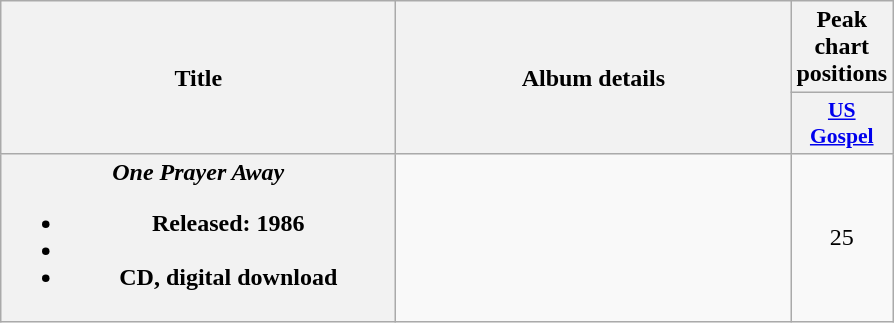<table class="wikitable plainrowheaders" style="text-align:center;">
<tr>
<th scope="col" rowspan="2" style="width:16em;">Title</th>
<th scope="col" rowspan="2" style="width:16em;">Album details</th>
<th scope="col" colspan="1">Peak chart positions</th>
</tr>
<tr>
<th style="width:3em; font-size:90%"><a href='#'>US<br>Gospel</a></th>
</tr>
<tr>
<th scope="row"><em>One Prayer Away</em><br><ul><li>Released: 1986</li><li></li><li>CD, digital download</li></ul></th>
<td></td>
<td>25</td>
</tr>
</table>
